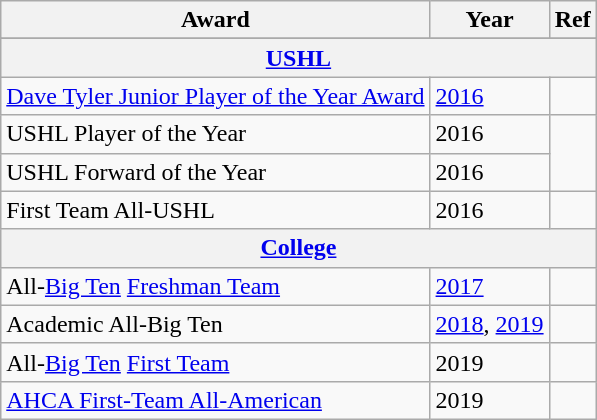<table class="wikitable">
<tr>
<th>Award</th>
<th>Year</th>
<th>Ref</th>
</tr>
<tr>
</tr>
<tr>
<th colspan="3"><a href='#'>USHL</a></th>
</tr>
<tr>
<td><a href='#'>Dave Tyler Junior Player of the Year Award</a></td>
<td><a href='#'>2016</a></td>
<td></td>
</tr>
<tr>
<td>USHL Player of the Year</td>
<td>2016</td>
<td rowspan="2"></td>
</tr>
<tr>
<td>USHL Forward of the Year</td>
<td>2016</td>
</tr>
<tr>
<td>First Team All-USHL</td>
<td>2016</td>
<td></td>
</tr>
<tr>
<th colspan="3"><a href='#'>College</a></th>
</tr>
<tr>
<td>All-<a href='#'>Big Ten</a> <a href='#'>Freshman Team</a></td>
<td><a href='#'>2017</a></td>
<td></td>
</tr>
<tr>
<td>Academic All-Big Ten</td>
<td><a href='#'>2018</a>, <a href='#'>2019</a></td>
<td></td>
</tr>
<tr>
<td>All-<a href='#'>Big Ten</a> <a href='#'>First Team</a></td>
<td>2019</td>
<td></td>
</tr>
<tr>
<td><a href='#'>AHCA First-Team All-American</a></td>
<td>2019</td>
<td></td>
</tr>
</table>
